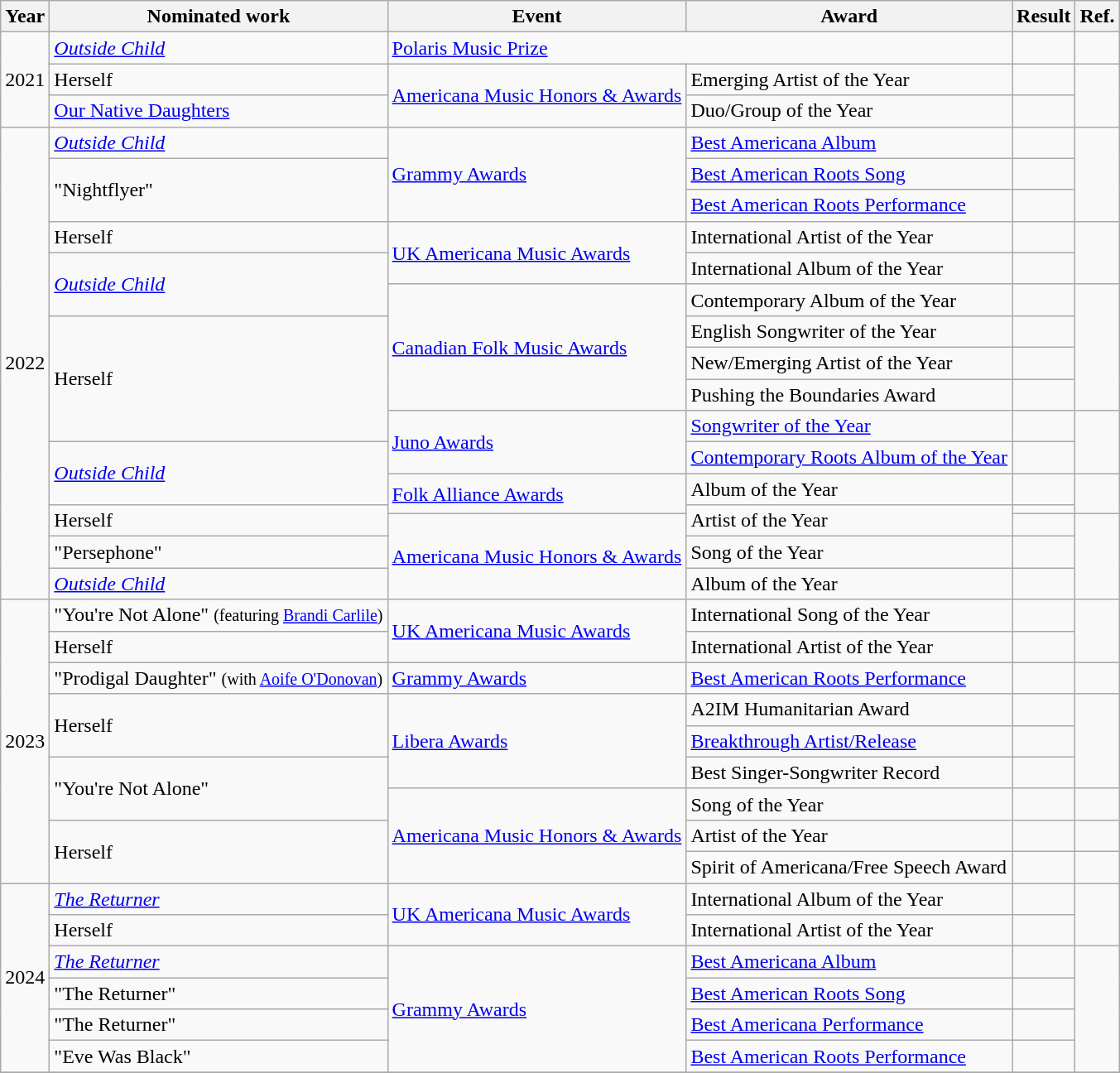<table class="wikitable">
<tr>
<th style="text-align:center;">Year</th>
<th style="text-align:center;">Nominated work</th>
<th style="text-align:center;">Event</th>
<th style="text-align:center;">Award</th>
<th style="text-align:center;">Result</th>
<th style="text-align:center;">Ref.</th>
</tr>
<tr>
<td rowspan=3>2021</td>
<td><em><a href='#'>Outside Child</a></em></td>
<td colspan=2><a href='#'>Polaris Music Prize</a></td>
<td></td>
<td></td>
</tr>
<tr>
<td>Herself</td>
<td rowspan=2><a href='#'>Americana Music Honors & Awards</a></td>
<td>Emerging Artist of the Year</td>
<td></td>
<td rowspan=2></td>
</tr>
<tr>
<td><a href='#'>Our Native Daughters</a></td>
<td>Duo/Group of the Year</td>
<td></td>
</tr>
<tr>
<td rowspan="16">2022</td>
<td><em><a href='#'>Outside Child</a></em></td>
<td rowspan="3"><a href='#'>Grammy Awards</a></td>
<td><a href='#'>Best Americana Album</a></td>
<td></td>
<td rowspan="3"></td>
</tr>
<tr>
<td rowspan=2>"Nightflyer"</td>
<td><a href='#'>Best American Roots Song</a></td>
<td></td>
</tr>
<tr>
<td><a href='#'>Best American Roots Performance</a></td>
<td></td>
</tr>
<tr>
<td>Herself</td>
<td rowspan=2><a href='#'>UK Americana Music Awards</a></td>
<td>International Artist of the Year</td>
<td></td>
<td rowspan=2></td>
</tr>
<tr>
<td rowspan=2><em><a href='#'>Outside Child</a></em></td>
<td>International Album of the Year</td>
<td></td>
</tr>
<tr>
<td rowspan=4><a href='#'>Canadian Folk Music Awards</a></td>
<td>Contemporary Album of the Year</td>
<td></td>
<td rowspan=4></td>
</tr>
<tr>
<td rowspan=4>Herself</td>
<td>English Songwriter of the Year</td>
<td></td>
</tr>
<tr>
<td>New/Emerging Artist of the Year</td>
<td></td>
</tr>
<tr>
<td>Pushing the Boundaries Award</td>
<td></td>
</tr>
<tr>
<td rowspan=2><a href='#'>Juno Awards</a></td>
<td><a href='#'>Songwriter of the Year</a></td>
<td></td>
<td rowspan=2></td>
</tr>
<tr>
<td rowspan=2><em><a href='#'>Outside Child</a></em></td>
<td><a href='#'>Contemporary Roots Album of the Year</a></td>
<td></td>
</tr>
<tr>
<td rowspan=2><a href='#'>Folk Alliance Awards</a></td>
<td>Album of the Year</td>
<td></td>
<td rowspan=2></td>
</tr>
<tr>
<td rowspan=2>Herself</td>
<td rowspan=2>Artist of the Year</td>
<td></td>
</tr>
<tr>
<td rowspan=3><a href='#'>Americana Music Honors & Awards</a></td>
<td></td>
<td rowspan=3></td>
</tr>
<tr>
<td>"Persephone"</td>
<td>Song of the Year</td>
<td></td>
</tr>
<tr>
<td><em><a href='#'>Outside Child</a></em></td>
<td>Album of the Year</td>
<td></td>
</tr>
<tr>
<td rowspan=9>2023</td>
<td>"You're Not Alone" <small>(featuring <a href='#'>Brandi Carlile</a>)</small></td>
<td rowspan=2><a href='#'>UK Americana Music Awards</a></td>
<td>International Song of the Year</td>
<td></td>
<td rowspan=2></td>
</tr>
<tr>
<td>Herself</td>
<td>International Artist of the Year</td>
<td></td>
</tr>
<tr>
<td>"Prodigal Daughter" <small>(with <a href='#'>Aoife O'Donovan</a>)</small></td>
<td><a href='#'>Grammy Awards</a></td>
<td><a href='#'>Best American Roots Performance</a></td>
<td></td>
<td></td>
</tr>
<tr>
<td rowspan="2">Herself</td>
<td rowspan="3"><a href='#'>Libera Awards</a></td>
<td>A2IM Humanitarian Award</td>
<td></td>
<td rowspan="3"></td>
</tr>
<tr>
<td><a href='#'>Breakthrough Artist/Release</a></td>
<td></td>
</tr>
<tr>
<td rowspan=2>"You're Not Alone" </td>
<td>Best Singer-Songwriter Record</td>
<td></td>
</tr>
<tr>
<td rowspan=3><a href='#'>Americana Music Honors & Awards</a></td>
<td>Song of the Year</td>
<td></td>
<td></td>
</tr>
<tr>
<td rowspan=2>Herself</td>
<td>Artist of the Year</td>
<td></td>
<td></td>
</tr>
<tr>
<td>Spirit of Americana/Free Speech Award</td>
<td></td>
<td></td>
</tr>
<tr>
<td rowspan=6>2024</td>
<td><em><a href='#'>The Returner</a></em></td>
<td rowspan=2><a href='#'>UK Americana Music Awards</a></td>
<td>International Album of the Year</td>
<td></td>
<td rowspan=2></td>
</tr>
<tr>
<td>Herself</td>
<td>International Artist of the Year</td>
<td></td>
</tr>
<tr>
<td><em><a href='#'>The Returner</a></em></td>
<td rowspan="4"><a href='#'>Grammy Awards</a></td>
<td><a href='#'>Best Americana Album</a></td>
<td></td>
<td rowspan="4"></td>
</tr>
<tr>
<td>"The Returner"</td>
<td><a href='#'>Best American Roots Song</a></td>
<td></td>
</tr>
<tr>
<td>"The Returner"</td>
<td><a href='#'>Best Americana Performance</a></td>
<td></td>
</tr>
<tr>
<td>"Eve Was Black"</td>
<td><a href='#'>Best American Roots Performance</a></td>
<td></td>
</tr>
<tr>
</tr>
</table>
